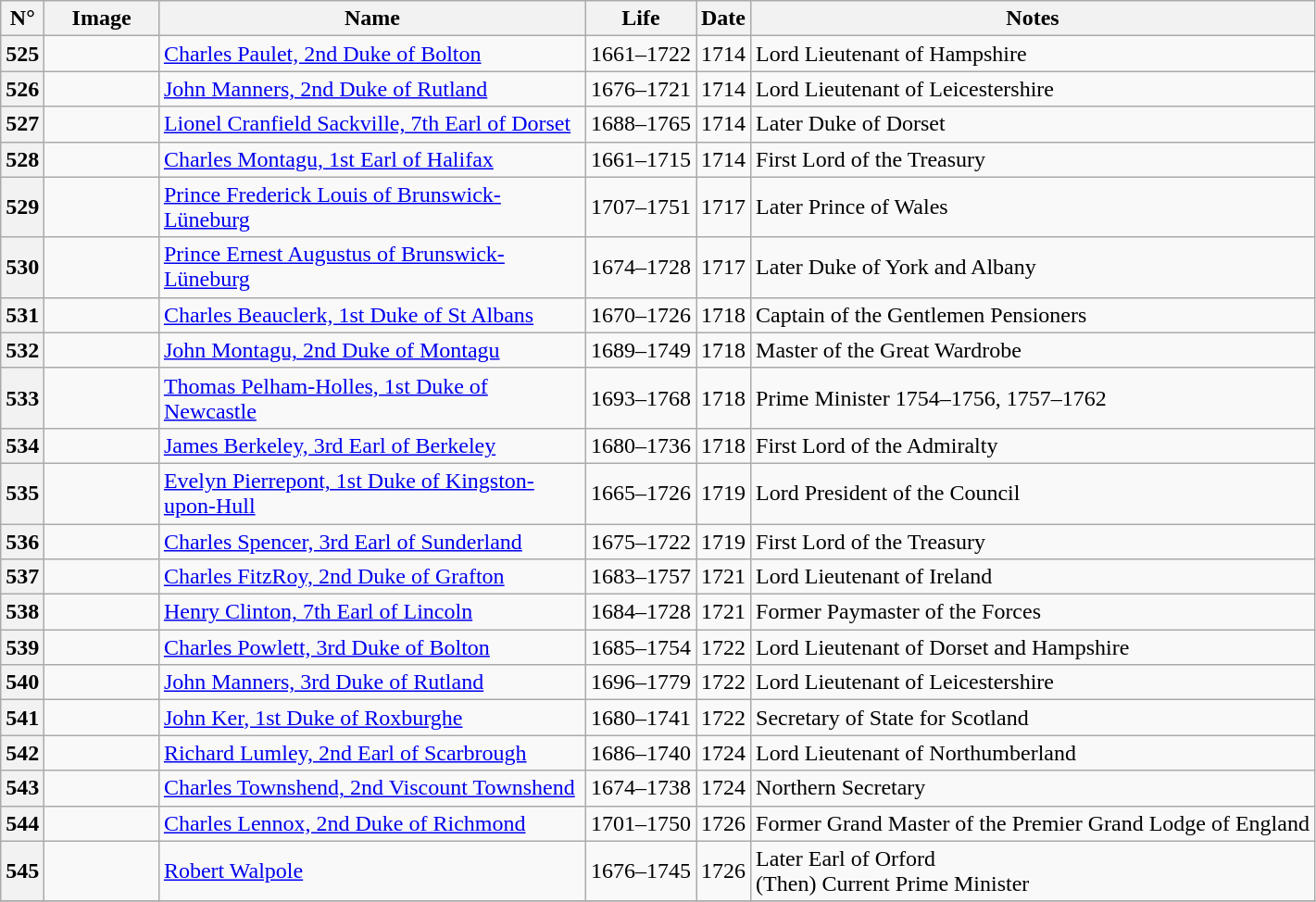<table class="wikitable">
<tr>
<th>N°</th>
<th style="width: 75px;">Image</th>
<th style="width: 300px;">Name</th>
<th>Life</th>
<th>Date</th>
<th>Notes</th>
</tr>
<tr id="George I">
<th>525</th>
<td></td>
<td><a href='#'>Charles Paulet, 2nd Duke of Bolton</a></td>
<td>1661–1722</td>
<td>1714</td>
<td>Lord Lieutenant of Hampshire</td>
</tr>
<tr>
<th>526</th>
<td></td>
<td><a href='#'>John Manners, 2nd Duke of Rutland</a></td>
<td>1676–1721</td>
<td>1714</td>
<td>Lord Lieutenant of Leicestershire</td>
</tr>
<tr>
<th>527</th>
<td></td>
<td><a href='#'>Lionel Cranfield Sackville, 7th Earl of Dorset</a></td>
<td>1688–1765</td>
<td>1714</td>
<td>Later Duke of Dorset</td>
</tr>
<tr>
<th>528</th>
<td></td>
<td><a href='#'>Charles Montagu, 1st Earl of Halifax</a></td>
<td>1661–1715</td>
<td>1714</td>
<td>First Lord of the Treasury</td>
</tr>
<tr>
<th>529</th>
<td></td>
<td><a href='#'>Prince Frederick Louis of Brunswick-Lüneburg</a></td>
<td>1707–1751</td>
<td>1717</td>
<td>Later Prince of Wales</td>
</tr>
<tr>
<th>530</th>
<td></td>
<td><a href='#'>Prince Ernest Augustus of Brunswick-Lüneburg</a></td>
<td>1674–1728</td>
<td>1717</td>
<td>Later Duke of York and Albany</td>
</tr>
<tr>
<th>531</th>
<td></td>
<td><a href='#'>Charles Beauclerk, 1st Duke of St Albans</a></td>
<td>1670–1726</td>
<td>1718</td>
<td>Captain of the Gentlemen Pensioners</td>
</tr>
<tr>
<th>532</th>
<td></td>
<td><a href='#'>John Montagu, 2nd Duke of Montagu</a></td>
<td>1689–1749</td>
<td>1718</td>
<td>Master of the Great Wardrobe</td>
</tr>
<tr>
<th>533</th>
<td></td>
<td><a href='#'>Thomas Pelham-Holles, 1st Duke of Newcastle</a></td>
<td>1693–1768</td>
<td>1718</td>
<td>Prime Minister 1754–1756, 1757–1762</td>
</tr>
<tr>
<th>534</th>
<td></td>
<td><a href='#'>James Berkeley, 3rd Earl of Berkeley</a></td>
<td>1680–1736</td>
<td>1718</td>
<td>First Lord of the Admiralty</td>
</tr>
<tr>
<th>535</th>
<td></td>
<td><a href='#'>Evelyn Pierrepont, 1st Duke of Kingston-upon-Hull</a></td>
<td>1665–1726</td>
<td>1719</td>
<td>Lord President of the Council</td>
</tr>
<tr>
<th>536</th>
<td></td>
<td><a href='#'>Charles Spencer, 3rd Earl of Sunderland</a></td>
<td>1675–1722</td>
<td>1719</td>
<td>First Lord of the Treasury</td>
</tr>
<tr>
<th>537</th>
<td></td>
<td><a href='#'>Charles FitzRoy, 2nd Duke of Grafton</a></td>
<td>1683–1757</td>
<td>1721</td>
<td>Lord Lieutenant of Ireland</td>
</tr>
<tr>
<th>538</th>
<td></td>
<td><a href='#'>Henry Clinton, 7th Earl of Lincoln</a></td>
<td>1684–1728</td>
<td>1721</td>
<td>Former Paymaster of the Forces</td>
</tr>
<tr>
<th>539</th>
<td></td>
<td><a href='#'>Charles Powlett, 3rd Duke of Bolton</a></td>
<td>1685–1754</td>
<td>1722</td>
<td>Lord Lieutenant of Dorset and Hampshire</td>
</tr>
<tr>
<th>540</th>
<td></td>
<td><a href='#'>John Manners, 3rd Duke of Rutland</a></td>
<td>1696–1779</td>
<td>1722</td>
<td>Lord Lieutenant of Leicestershire</td>
</tr>
<tr>
<th>541</th>
<td></td>
<td><a href='#'>John Ker, 1st Duke of Roxburghe</a></td>
<td>1680–1741</td>
<td>1722</td>
<td>Secretary of State for Scotland</td>
</tr>
<tr>
<th>542</th>
<td></td>
<td><a href='#'>Richard Lumley, 2nd Earl of Scarbrough</a></td>
<td>1686–1740</td>
<td>1724</td>
<td>Lord Lieutenant of Northumberland</td>
</tr>
<tr>
<th>543</th>
<td></td>
<td><a href='#'>Charles Townshend, 2nd Viscount Townshend</a></td>
<td>1674–1738</td>
<td>1724</td>
<td>Northern Secretary</td>
</tr>
<tr>
<th>544</th>
<td></td>
<td><a href='#'>Charles Lennox, 2nd Duke of Richmond</a></td>
<td>1701–1750</td>
<td>1726</td>
<td>Former Grand Master of the Premier Grand Lodge of England</td>
</tr>
<tr>
<th>545</th>
<td></td>
<td><a href='#'>Robert Walpole</a></td>
<td>1676–1745</td>
<td>1726</td>
<td>Later Earl of Orford<br>(Then) Current Prime Minister</td>
</tr>
<tr>
</tr>
</table>
